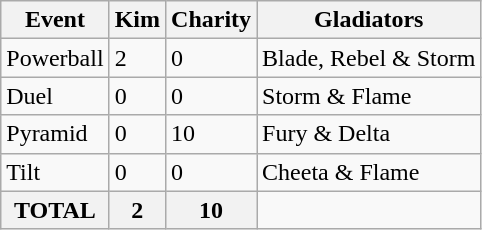<table class="wikitable">
<tr>
<th>Event</th>
<th>Kim</th>
<th>Charity</th>
<th>Gladiators</th>
</tr>
<tr>
<td>Powerball</td>
<td>2</td>
<td>0</td>
<td>Blade, Rebel & Storm</td>
</tr>
<tr>
<td>Duel</td>
<td>0</td>
<td>0</td>
<td>Storm & Flame</td>
</tr>
<tr>
<td>Pyramid</td>
<td>0</td>
<td>10</td>
<td>Fury & Delta</td>
</tr>
<tr>
<td>Tilt</td>
<td>0</td>
<td>0</td>
<td>Cheeta & Flame</td>
</tr>
<tr>
<th>TOTAL</th>
<th>2</th>
<th>10</th>
</tr>
</table>
